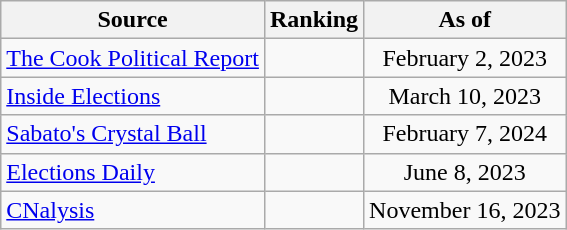<table class="wikitable" style="text-align:center">
<tr>
<th>Source</th>
<th>Ranking</th>
<th>As of</th>
</tr>
<tr>
<td align=left><a href='#'>The Cook Political Report</a></td>
<td></td>
<td>February 2, 2023</td>
</tr>
<tr>
<td align=left><a href='#'>Inside Elections</a></td>
<td></td>
<td>March 10, 2023</td>
</tr>
<tr>
<td align=left><a href='#'>Sabato's Crystal Ball</a></td>
<td></td>
<td>February 7, 2024</td>
</tr>
<tr>
<td align=left><a href='#'>Elections Daily</a></td>
<td></td>
<td>June 8, 2023</td>
</tr>
<tr>
<td align=left><a href='#'>CNalysis</a></td>
<td></td>
<td>November 16, 2023</td>
</tr>
</table>
